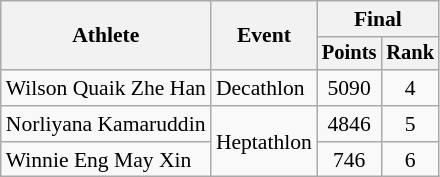<table class="wikitable" style="font-size:90%">
<tr>
<th rowspan="2">Athlete</th>
<th rowspan="2">Event</th>
<th colspan="2">Final</th>
</tr>
<tr style="font-size:95%">
<th>Points</th>
<th>Rank</th>
</tr>
<tr align="center">
<td align="left">Wilson Quaik Zhe Han</td>
<td align="left">Decathlon</td>
<td>5090</td>
<td>4</td>
</tr>
<tr align="center">
<td align="left">Norliyana Kamaruddin</td>
<td rowspan="2" align="left">Heptathlon</td>
<td>4846</td>
<td>5</td>
</tr>
<tr align="center">
<td align="left">Winnie Eng May Xin</td>
<td>746</td>
<td>6</td>
</tr>
</table>
